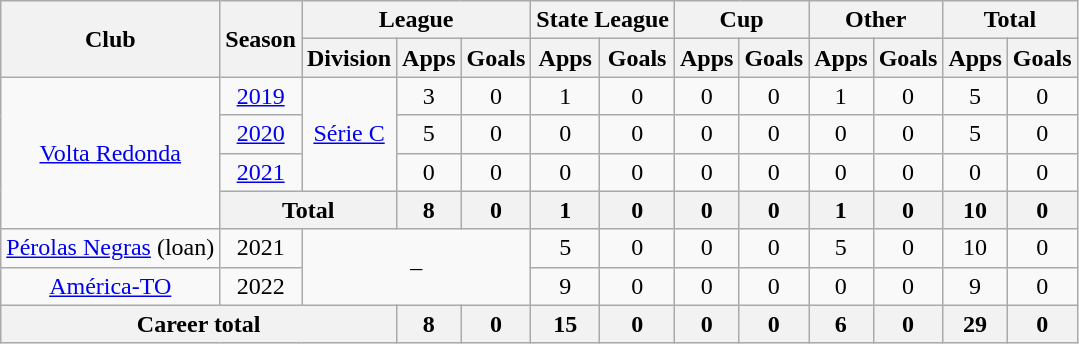<table class="wikitable" style="text-align: center">
<tr>
<th rowspan="2">Club</th>
<th rowspan="2">Season</th>
<th colspan="3">League</th>
<th colspan="2">State League</th>
<th colspan="2">Cup</th>
<th colspan="2">Other</th>
<th colspan="2">Total</th>
</tr>
<tr>
<th>Division</th>
<th>Apps</th>
<th>Goals</th>
<th>Apps</th>
<th>Goals</th>
<th>Apps</th>
<th>Goals</th>
<th>Apps</th>
<th>Goals</th>
<th>Apps</th>
<th>Goals</th>
</tr>
<tr>
<td rowspan="4"><a href='#'>Volta Redonda</a></td>
<td><a href='#'>2019</a></td>
<td rowspan="3"><a href='#'>Série C</a></td>
<td>3</td>
<td>0</td>
<td>1</td>
<td>0</td>
<td>0</td>
<td>0</td>
<td>1</td>
<td>0</td>
<td>5</td>
<td>0</td>
</tr>
<tr>
<td><a href='#'>2020</a></td>
<td>5</td>
<td>0</td>
<td>0</td>
<td>0</td>
<td>0</td>
<td>0</td>
<td>0</td>
<td>0</td>
<td>5</td>
<td>0</td>
</tr>
<tr>
<td><a href='#'>2021</a></td>
<td>0</td>
<td>0</td>
<td>0</td>
<td>0</td>
<td>0</td>
<td>0</td>
<td>0</td>
<td>0</td>
<td>0</td>
<td>0</td>
</tr>
<tr>
<th colspan="2"><strong>Total</strong></th>
<th>8</th>
<th>0</th>
<th>1</th>
<th>0</th>
<th>0</th>
<th>0</th>
<th>1</th>
<th>0</th>
<th>10</th>
<th>0</th>
</tr>
<tr>
<td><a href='#'>Pérolas Negras</a> (loan)</td>
<td>2021</td>
<td colspan="3" rowspan="2">–</td>
<td>5</td>
<td>0</td>
<td>0</td>
<td>0</td>
<td>5</td>
<td>0</td>
<td>10</td>
<td>0</td>
</tr>
<tr>
<td><a href='#'>América-TO</a></td>
<td>2022</td>
<td>9</td>
<td>0</td>
<td>0</td>
<td>0</td>
<td>0</td>
<td>0</td>
<td>9</td>
<td>0</td>
</tr>
<tr>
<th colspan="3"><strong>Career total</strong></th>
<th>8</th>
<th>0</th>
<th>15</th>
<th>0</th>
<th>0</th>
<th>0</th>
<th>6</th>
<th>0</th>
<th>29</th>
<th>0</th>
</tr>
</table>
